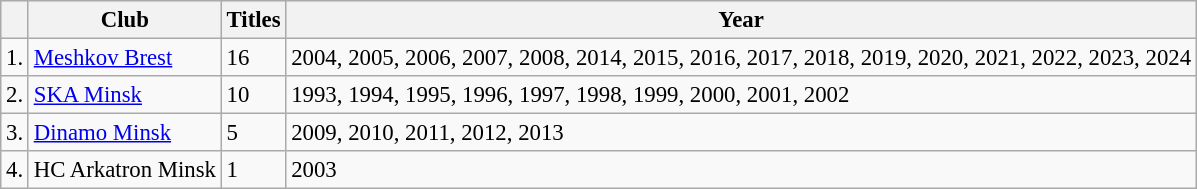<table class="wikitable sortable" style="font-size:95%;">
<tr style="background:#e9e9e9">
<th></th>
<th>Club</th>
<th>Titles</th>
<th>Year</th>
</tr>
<tr>
<td>1.</td>
<td><a href='#'>Meshkov Brest</a></td>
<td>16</td>
<td>2004, 2005, 2006, 2007, 2008, 2014, 2015, 2016, 2017, 2018, 2019, 2020, 2021, 2022, 2023, 2024</td>
</tr>
<tr>
<td>2.</td>
<td><a href='#'>SKA Minsk</a></td>
<td>10</td>
<td>1993, 1994, 1995, 1996, 1997, 1998, 1999, 2000, 2001, 2002</td>
</tr>
<tr>
<td>3.</td>
<td><a href='#'>Dinamo Minsk</a></td>
<td>5</td>
<td>2009, 2010, 2011, 2012, 2013</td>
</tr>
<tr>
<td>4.</td>
<td>HC Arkatron Minsk</td>
<td>1</td>
<td>2003</td>
</tr>
</table>
